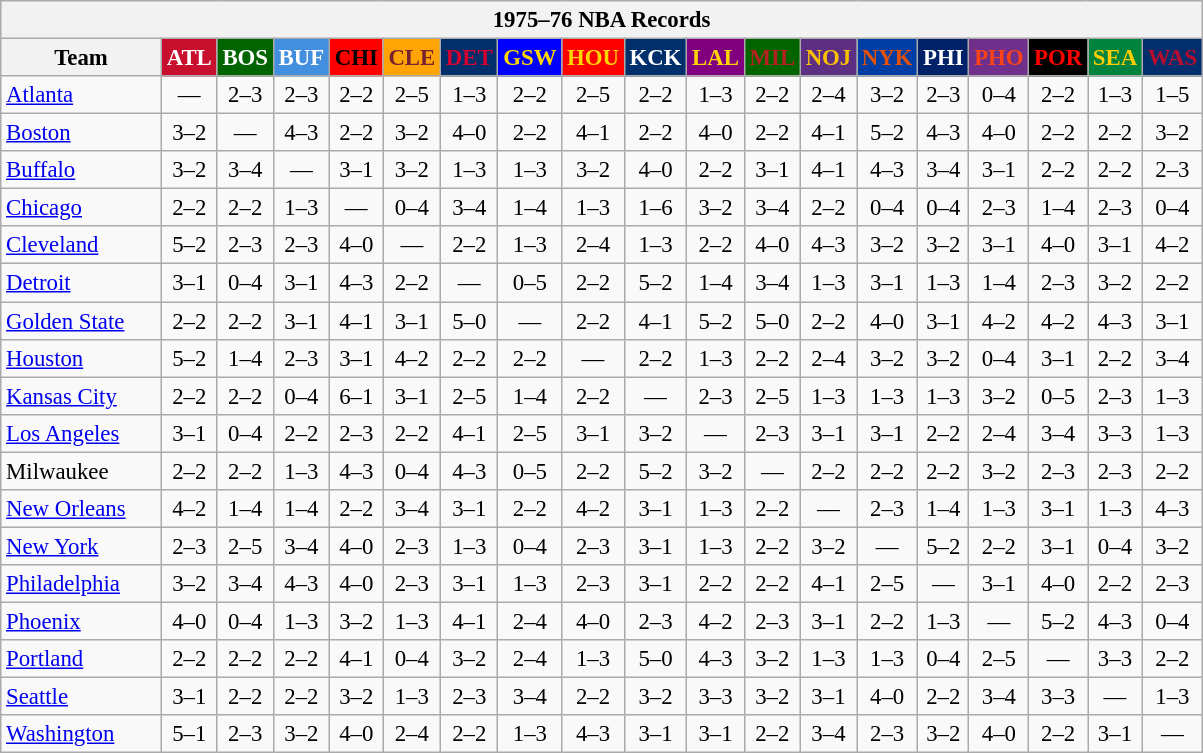<table class="wikitable" style="font-size:95%; text-align:center;">
<tr>
<th colspan=19>1975–76 NBA Records</th>
</tr>
<tr>
<th width=100>Team</th>
<th style="background:#C90F2E;color:#FFFFFF;width=35">ATL</th>
<th style="background:#006400;color:#FFFFFF;width=35">BOS</th>
<th style="background:#428FDF;color:#FFFFFF;width=35">BUF</th>
<th style="background:#FF0000;color:#000000;width=35">CHI</th>
<th style="background:#FFA402;color:#77222F;width=35">CLE</th>
<th style="background:#012F6B;color:#D40032;width=35">DET</th>
<th style="background:#0000FF;color:#FFD700;width=35">GSW</th>
<th style="background:#FF0000;color:#FFD700;width=35">HOU</th>
<th style="background:#012F6B;color:#FFFFFF;width=35">KCK</th>
<th style="background:#800080;color:#FFD700;width=35">LAL</th>
<th style="background:#006400;color:#B22222;width=35">MIL</th>
<th style="background:#5C2F83;color:#FCC200;width=35">NOJ</th>
<th style="background:#003EA4;color:#E35208;width=35">NYK</th>
<th style="background:#012268;color:#FFFFFF;width=35">PHI</th>
<th style="background:#702F8B;color:#FA4417;width=35">PHO</th>
<th style="background:#000000;color:#FF0000;width=35">POR</th>
<th style="background:#00843D;color:#FFCD01;width=35">SEA</th>
<th style="background:#012F6D;color:#BA0C2F;width=35">WAS</th>
</tr>
<tr>
<td style="text-align:left;"><a href='#'>Atlanta</a></td>
<td>—</td>
<td>2–3</td>
<td>2–3</td>
<td>2–2</td>
<td>2–5</td>
<td>1–3</td>
<td>2–2</td>
<td>2–5</td>
<td>2–2</td>
<td>1–3</td>
<td>2–2</td>
<td>2–4</td>
<td>3–2</td>
<td>2–3</td>
<td>0–4</td>
<td>2–2</td>
<td>1–3</td>
<td>1–5</td>
</tr>
<tr>
<td style="text-align:left;"><a href='#'>Boston</a></td>
<td>3–2</td>
<td>—</td>
<td>4–3</td>
<td>2–2</td>
<td>3–2</td>
<td>4–0</td>
<td>2–2</td>
<td>4–1</td>
<td>2–2</td>
<td>4–0</td>
<td>2–2</td>
<td>4–1</td>
<td>5–2</td>
<td>4–3</td>
<td>4–0</td>
<td>2–2</td>
<td>2–2</td>
<td>3–2</td>
</tr>
<tr>
<td style="text-align:left;"><a href='#'>Buffalo</a></td>
<td>3–2</td>
<td>3–4</td>
<td>—</td>
<td>3–1</td>
<td>3–2</td>
<td>1–3</td>
<td>1–3</td>
<td>3–2</td>
<td>4–0</td>
<td>2–2</td>
<td>3–1</td>
<td>4–1</td>
<td>4–3</td>
<td>3–4</td>
<td>3–1</td>
<td>2–2</td>
<td>2–2</td>
<td>2–3</td>
</tr>
<tr>
<td style="text-align:left;"><a href='#'>Chicago</a></td>
<td>2–2</td>
<td>2–2</td>
<td>1–3</td>
<td>—</td>
<td>0–4</td>
<td>3–4</td>
<td>1–4</td>
<td>1–3</td>
<td>1–6</td>
<td>3–2</td>
<td>3–4</td>
<td>2–2</td>
<td>0–4</td>
<td>0–4</td>
<td>2–3</td>
<td>1–4</td>
<td>2–3</td>
<td>0–4</td>
</tr>
<tr>
<td style="text-align:left;"><a href='#'>Cleveland</a></td>
<td>5–2</td>
<td>2–3</td>
<td>2–3</td>
<td>4–0</td>
<td>—</td>
<td>2–2</td>
<td>1–3</td>
<td>2–4</td>
<td>1–3</td>
<td>2–2</td>
<td>4–0</td>
<td>4–3</td>
<td>3–2</td>
<td>3–2</td>
<td>3–1</td>
<td>4–0</td>
<td>3–1</td>
<td>4–2</td>
</tr>
<tr>
<td style="text-align:left;"><a href='#'>Detroit</a></td>
<td>3–1</td>
<td>0–4</td>
<td>3–1</td>
<td>4–3</td>
<td>2–2</td>
<td>—</td>
<td>0–5</td>
<td>2–2</td>
<td>5–2</td>
<td>1–4</td>
<td>3–4</td>
<td>1–3</td>
<td>3–1</td>
<td>1–3</td>
<td>1–4</td>
<td>2–3</td>
<td>3–2</td>
<td>2–2</td>
</tr>
<tr>
<td style="text-align:left;"><a href='#'>Golden State</a></td>
<td>2–2</td>
<td>2–2</td>
<td>3–1</td>
<td>4–1</td>
<td>3–1</td>
<td>5–0</td>
<td>—</td>
<td>2–2</td>
<td>4–1</td>
<td>5–2</td>
<td>5–0</td>
<td>2–2</td>
<td>4–0</td>
<td>3–1</td>
<td>4–2</td>
<td>4–2</td>
<td>4–3</td>
<td>3–1</td>
</tr>
<tr>
<td style="text-align:left;"><a href='#'>Houston</a></td>
<td>5–2</td>
<td>1–4</td>
<td>2–3</td>
<td>3–1</td>
<td>4–2</td>
<td>2–2</td>
<td>2–2</td>
<td>—</td>
<td>2–2</td>
<td>1–3</td>
<td>2–2</td>
<td>2–4</td>
<td>3–2</td>
<td>3–2</td>
<td>0–4</td>
<td>3–1</td>
<td>2–2</td>
<td>3–4</td>
</tr>
<tr>
<td style="text-align:left;"><a href='#'>Kansas City</a></td>
<td>2–2</td>
<td>2–2</td>
<td>0–4</td>
<td>6–1</td>
<td>3–1</td>
<td>2–5</td>
<td>1–4</td>
<td>2–2</td>
<td>—</td>
<td>2–3</td>
<td>2–5</td>
<td>1–3</td>
<td>1–3</td>
<td>1–3</td>
<td>3–2</td>
<td>0–5</td>
<td>2–3</td>
<td>1–3</td>
</tr>
<tr>
<td style="text-align:left;"><a href='#'>Los Angeles</a></td>
<td>3–1</td>
<td>0–4</td>
<td>2–2</td>
<td>2–3</td>
<td>2–2</td>
<td>4–1</td>
<td>2–5</td>
<td>3–1</td>
<td>3–2</td>
<td>—</td>
<td>2–3</td>
<td>3–1</td>
<td>3–1</td>
<td>2–2</td>
<td>2–4</td>
<td>3–4</td>
<td>3–3</td>
<td>1–3</td>
</tr>
<tr>
<td style="text-align:left;">Milwaukee</td>
<td>2–2</td>
<td>2–2</td>
<td>1–3</td>
<td>4–3</td>
<td>0–4</td>
<td>4–3</td>
<td>0–5</td>
<td>2–2</td>
<td>5–2</td>
<td>3–2</td>
<td>—</td>
<td>2–2</td>
<td>2–2</td>
<td>2–2</td>
<td>3–2</td>
<td>2–3</td>
<td>2–3</td>
<td>2–2</td>
</tr>
<tr>
<td style="text-align:left;"><a href='#'>New Orleans</a></td>
<td>4–2</td>
<td>1–4</td>
<td>1–4</td>
<td>2–2</td>
<td>3–4</td>
<td>3–1</td>
<td>2–2</td>
<td>4–2</td>
<td>3–1</td>
<td>1–3</td>
<td>2–2</td>
<td>—</td>
<td>2–3</td>
<td>1–4</td>
<td>1–3</td>
<td>3–1</td>
<td>1–3</td>
<td>4–3</td>
</tr>
<tr>
<td style="text-align:left;"><a href='#'>New York</a></td>
<td>2–3</td>
<td>2–5</td>
<td>3–4</td>
<td>4–0</td>
<td>2–3</td>
<td>1–3</td>
<td>0–4</td>
<td>2–3</td>
<td>3–1</td>
<td>1–3</td>
<td>2–2</td>
<td>3–2</td>
<td>—</td>
<td>5–2</td>
<td>2–2</td>
<td>3–1</td>
<td>0–4</td>
<td>3–2</td>
</tr>
<tr>
<td style="text-align:left;"><a href='#'>Philadelphia</a></td>
<td>3–2</td>
<td>3–4</td>
<td>4–3</td>
<td>4–0</td>
<td>2–3</td>
<td>3–1</td>
<td>1–3</td>
<td>2–3</td>
<td>3–1</td>
<td>2–2</td>
<td>2–2</td>
<td>4–1</td>
<td>2–5</td>
<td>—</td>
<td>3–1</td>
<td>4–0</td>
<td>2–2</td>
<td>2–3</td>
</tr>
<tr>
<td style="text-align:left;"><a href='#'>Phoenix</a></td>
<td>4–0</td>
<td>0–4</td>
<td>1–3</td>
<td>3–2</td>
<td>1–3</td>
<td>4–1</td>
<td>2–4</td>
<td>4–0</td>
<td>2–3</td>
<td>4–2</td>
<td>2–3</td>
<td>3–1</td>
<td>2–2</td>
<td>1–3</td>
<td>—</td>
<td>5–2</td>
<td>4–3</td>
<td>0–4</td>
</tr>
<tr>
<td style="text-align:left;"><a href='#'>Portland</a></td>
<td>2–2</td>
<td>2–2</td>
<td>2–2</td>
<td>4–1</td>
<td>0–4</td>
<td>3–2</td>
<td>2–4</td>
<td>1–3</td>
<td>5–0</td>
<td>4–3</td>
<td>3–2</td>
<td>1–3</td>
<td>1–3</td>
<td>0–4</td>
<td>2–5</td>
<td>—</td>
<td>3–3</td>
<td>2–2</td>
</tr>
<tr>
<td style="text-align:left;"><a href='#'>Seattle</a></td>
<td>3–1</td>
<td>2–2</td>
<td>2–2</td>
<td>3–2</td>
<td>1–3</td>
<td>2–3</td>
<td>3–4</td>
<td>2–2</td>
<td>3–2</td>
<td>3–3</td>
<td>3–2</td>
<td>3–1</td>
<td>4–0</td>
<td>2–2</td>
<td>3–4</td>
<td>3–3</td>
<td>—</td>
<td>1–3</td>
</tr>
<tr>
<td style="text-align:left;"><a href='#'>Washington</a></td>
<td>5–1</td>
<td>2–3</td>
<td>3–2</td>
<td>4–0</td>
<td>2–4</td>
<td>2–2</td>
<td>1–3</td>
<td>4–3</td>
<td>3–1</td>
<td>3–1</td>
<td>2–2</td>
<td>3–4</td>
<td>2–3</td>
<td>3–2</td>
<td>4–0</td>
<td>2–2</td>
<td>3–1</td>
<td>—</td>
</tr>
</table>
